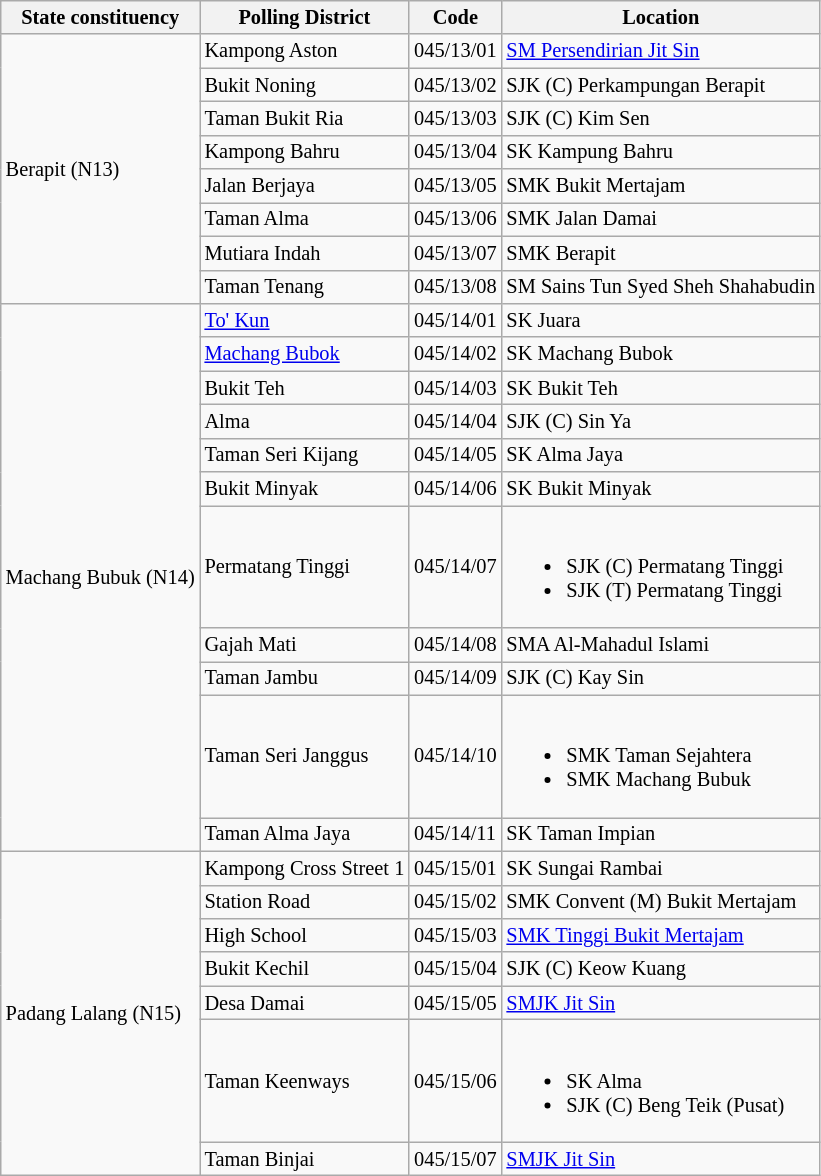<table class="wikitable sortable mw-collapsible" style="white-space:nowrap;font-size:85%">
<tr>
<th>State constituency</th>
<th>Polling District</th>
<th>Code</th>
<th>Location</th>
</tr>
<tr>
<td rowspan="8">Berapit (N13)</td>
<td>Kampong Aston</td>
<td>045/13/01</td>
<td><a href='#'>SM Persendirian Jit Sin</a></td>
</tr>
<tr>
<td>Bukit Noning</td>
<td>045/13/02</td>
<td>SJK (C) Perkampungan Berapit</td>
</tr>
<tr>
<td>Taman Bukit Ria</td>
<td>045/13/03</td>
<td>SJK (C) Kim Sen</td>
</tr>
<tr>
<td>Kampong Bahru</td>
<td>045/13/04</td>
<td>SK Kampung Bahru</td>
</tr>
<tr>
<td>Jalan Berjaya</td>
<td>045/13/05</td>
<td>SMK Bukit Mertajam</td>
</tr>
<tr>
<td>Taman Alma</td>
<td>045/13/06</td>
<td>SMK Jalan Damai</td>
</tr>
<tr>
<td>Mutiara Indah</td>
<td>045/13/07</td>
<td>SMK Berapit</td>
</tr>
<tr>
<td>Taman Tenang</td>
<td>045/13/08</td>
<td>SM Sains Tun Syed Sheh Shahabudin</td>
</tr>
<tr>
<td rowspan="11">Machang Bubuk (N14)</td>
<td><a href='#'>To' Kun</a></td>
<td>045/14/01</td>
<td>SK Juara</td>
</tr>
<tr>
<td><a href='#'>Machang Bubok</a></td>
<td>045/14/02</td>
<td>SK Machang Bubok</td>
</tr>
<tr>
<td>Bukit Teh</td>
<td>045/14/03</td>
<td>SK Bukit Teh</td>
</tr>
<tr>
<td>Alma</td>
<td>045/14/04</td>
<td>SJK (C) Sin Ya</td>
</tr>
<tr>
<td>Taman Seri Kijang</td>
<td>045/14/05</td>
<td>SK Alma Jaya</td>
</tr>
<tr>
<td>Bukit Minyak</td>
<td>045/14/06</td>
<td>SK Bukit Minyak</td>
</tr>
<tr>
<td>Permatang Tinggi</td>
<td>045/14/07</td>
<td><br><ul><li>SJK (C) Permatang Tinggi</li><li>SJK (T) Permatang Tinggi</li></ul></td>
</tr>
<tr>
<td>Gajah Mati</td>
<td>045/14/08</td>
<td>SMA Al-Mahadul Islami</td>
</tr>
<tr>
<td>Taman Jambu</td>
<td>045/14/09</td>
<td>SJK (C) Kay Sin</td>
</tr>
<tr>
<td>Taman Seri Janggus</td>
<td>045/14/10</td>
<td><br><ul><li>SMK Taman Sejahtera</li><li>SMK Machang Bubuk</li></ul></td>
</tr>
<tr>
<td>Taman Alma Jaya</td>
<td>045/14/11</td>
<td>SK Taman Impian</td>
</tr>
<tr>
<td rowspan="7">Padang Lalang (N15)</td>
<td>Kampong Cross Street 1</td>
<td>045/15/01</td>
<td>SK Sungai Rambai</td>
</tr>
<tr>
<td>Station Road</td>
<td>045/15/02</td>
<td>SMK Convent (M) Bukit Mertajam</td>
</tr>
<tr>
<td>High School</td>
<td>045/15/03</td>
<td><a href='#'>SMK Tinggi Bukit Mertajam</a></td>
</tr>
<tr>
<td>Bukit Kechil</td>
<td>045/15/04</td>
<td>SJK (C) Keow Kuang</td>
</tr>
<tr>
<td>Desa Damai</td>
<td>045/15/05</td>
<td><a href='#'>SMJK Jit Sin</a></td>
</tr>
<tr>
<td>Taman Keenways</td>
<td>045/15/06</td>
<td><br><ul><li>SK Alma</li><li>SJK (C) Beng Teik (Pusat)</li></ul></td>
</tr>
<tr>
<td>Taman Binjai</td>
<td>045/15/07</td>
<td><a href='#'>SMJK Jit Sin</a></td>
</tr>
</table>
